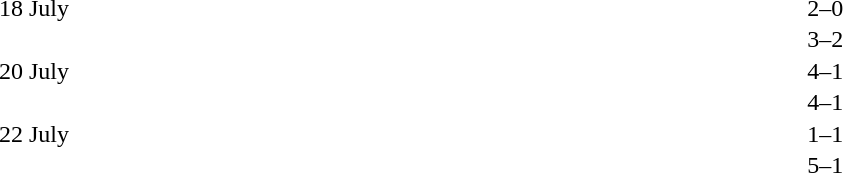<table cellspacing="1" style="width:70%;">
<tr>
<th width=25%></th>
<th width=30%></th>
<th width=15%></th>
<th width=30%></th>
</tr>
<tr>
<td>18 July</td>
<td align=right></td>
<td align=center>2–0</td>
<td></td>
</tr>
<tr>
<td></td>
<td align=right></td>
<td align=center>3–2</td>
<td></td>
</tr>
<tr>
<td>20 July</td>
<td align=right></td>
<td align=center>4–1</td>
<td></td>
</tr>
<tr>
<td></td>
<td align=right></td>
<td align=center>4–1</td>
<td></td>
</tr>
<tr>
<td>22 July</td>
<td align=right></td>
<td align=center>1–1</td>
<td></td>
</tr>
<tr>
<td></td>
<td align=right></td>
<td align=center>5–1</td>
<td></td>
</tr>
</table>
